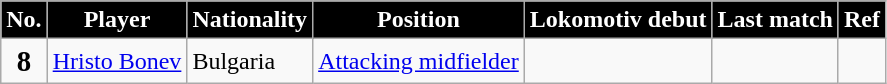<table class="wikitable" style="font-size:100%; text-align: center;">
<tr>
<th style="color:#FFFFFF; background:black;""width:30px;">No.</th>
<th style="color:#FFFFFF; background:black;""width:125px;">Player</th>
<th style="color:#FFFFFF; background:black;""width:100px;">Nationality</th>
<th style="color:#FFFFFF; background:black;""width:150px;">Position</th>
<th style="color:#FFFFFF; background:black;""width:120px;">Lokomotiv debut</th>
<th style="color:#FFFFFF; background:black;""width:120px;">Last match</th>
<th style="color:#FFFFFF; background:black;""width:25px;">Ref</th>
</tr>
<tr>
<td><big><strong>8</strong></big></td>
<td align=left><a href='#'>Hristo Bonev</a></td>
<td align=left> Bulgaria</td>
<td><a href='#'>Attacking midfielder</a></td>
<td></td>
<td></td>
<td></td>
</tr>
</table>
